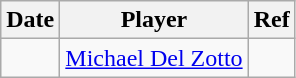<table class="wikitable">
<tr>
<th>Date</th>
<th>Player</th>
<th>Ref</th>
</tr>
<tr>
<td></td>
<td><a href='#'>Michael Del Zotto</a></td>
<td></td>
</tr>
</table>
